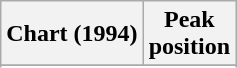<table class="wikitable sortable plainrowheaders" style="text-align:center">
<tr>
<th scope="col">Chart (1994)</th>
<th scope="col">Peak<br>position</th>
</tr>
<tr>
</tr>
<tr>
</tr>
<tr>
</tr>
<tr>
</tr>
</table>
